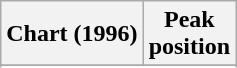<table class="wikitable sortable plainrowheaders" style="text-align:center">
<tr>
<th scope="col">Chart (1996)</th>
<th scope="col">Peak<br> position</th>
</tr>
<tr>
</tr>
<tr>
</tr>
<tr>
</tr>
<tr>
</tr>
<tr>
</tr>
</table>
